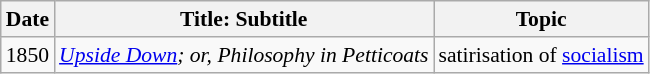<table class="wikitable sortable" style="font-size:90%;">
<tr>
<th>Date</th>
<th>Title: Subtitle</th>
<th>Topic</th>
</tr>
<tr>
<td>1850</td>
<td><em><a href='#'>Upside Down</a>; or, Philosophy in Petticoats</em></td>
<td>satirisation of <a href='#'>socialism</a></td>
</tr>
</table>
